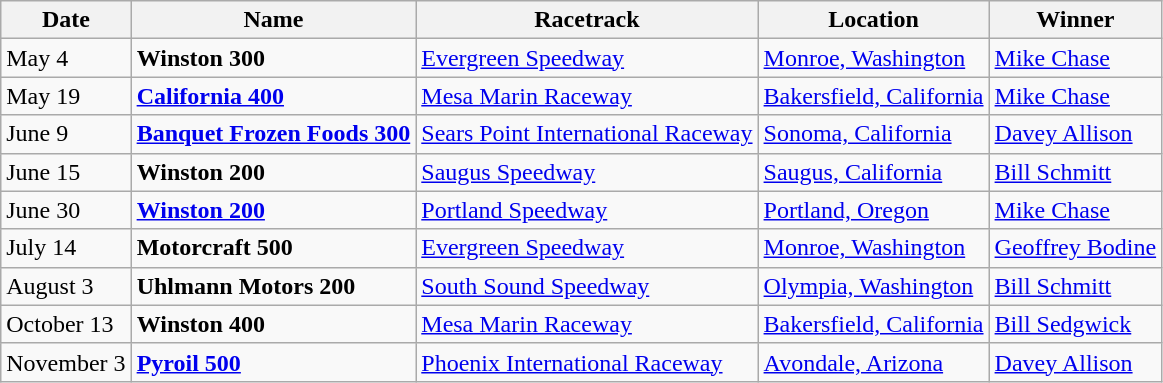<table class="wikitable">
<tr>
<th>Date</th>
<th>Name</th>
<th>Racetrack</th>
<th>Location</th>
<th>Winner</th>
</tr>
<tr>
<td>May 4</td>
<td><strong>Winston 300</strong></td>
<td><a href='#'>Evergreen Speedway</a></td>
<td><a href='#'>Monroe, Washington</a></td>
<td><a href='#'>Mike Chase</a></td>
</tr>
<tr>
<td>May 19</td>
<td><a href='#'><strong>California 400</strong></a></td>
<td><a href='#'>Mesa Marin Raceway</a></td>
<td><a href='#'>Bakersfield, California</a></td>
<td><a href='#'>Mike Chase</a></td>
</tr>
<tr>
<td>June 9</td>
<td><a href='#'><strong>Banquet Frozen Foods 300</strong></a></td>
<td><a href='#'>Sears Point International Raceway</a></td>
<td><a href='#'>Sonoma, California</a></td>
<td><a href='#'>Davey Allison</a></td>
</tr>
<tr>
<td>June 15</td>
<td><strong>Winston 200</strong></td>
<td><a href='#'>Saugus Speedway</a></td>
<td><a href='#'>Saugus, California</a></td>
<td><a href='#'>Bill Schmitt</a></td>
</tr>
<tr>
<td>June 30</td>
<td><a href='#'><strong>Winston 200</strong></a></td>
<td><a href='#'>Portland Speedway</a></td>
<td><a href='#'>Portland, Oregon</a></td>
<td><a href='#'>Mike Chase</a></td>
</tr>
<tr>
<td>July 14</td>
<td><strong>Motorcraft 500</strong></td>
<td><a href='#'>Evergreen Speedway</a></td>
<td><a href='#'>Monroe, Washington</a></td>
<td><a href='#'>Geoffrey Bodine</a></td>
</tr>
<tr>
<td>August 3</td>
<td><strong>Uhlmann Motors 200</strong></td>
<td><a href='#'>South Sound Speedway</a></td>
<td><a href='#'>Olympia, Washington</a></td>
<td><a href='#'>Bill Schmitt</a></td>
</tr>
<tr>
<td>October 13</td>
<td><strong>Winston 400</strong></td>
<td><a href='#'>Mesa Marin Raceway</a></td>
<td><a href='#'>Bakersfield, California</a></td>
<td><a href='#'>Bill Sedgwick</a></td>
</tr>
<tr>
<td>November 3</td>
<td><a href='#'><strong>Pyroil 500</strong></a></td>
<td><a href='#'>Phoenix International Raceway</a></td>
<td><a href='#'>Avondale, Arizona</a></td>
<td><a href='#'>Davey Allison</a></td>
</tr>
</table>
